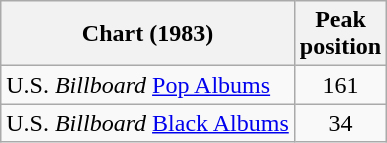<table class="wikitable">
<tr>
<th align="center">Chart (1983)</th>
<th align="center">Peak<br>position</th>
</tr>
<tr>
<td align="left">U.S. <em>Billboard</em> <a href='#'>Pop Albums</a></td>
<td align="center">161</td>
</tr>
<tr>
<td align="left">U.S. <em>Billboard</em> <a href='#'>Black Albums</a></td>
<td align="center">34</td>
</tr>
</table>
